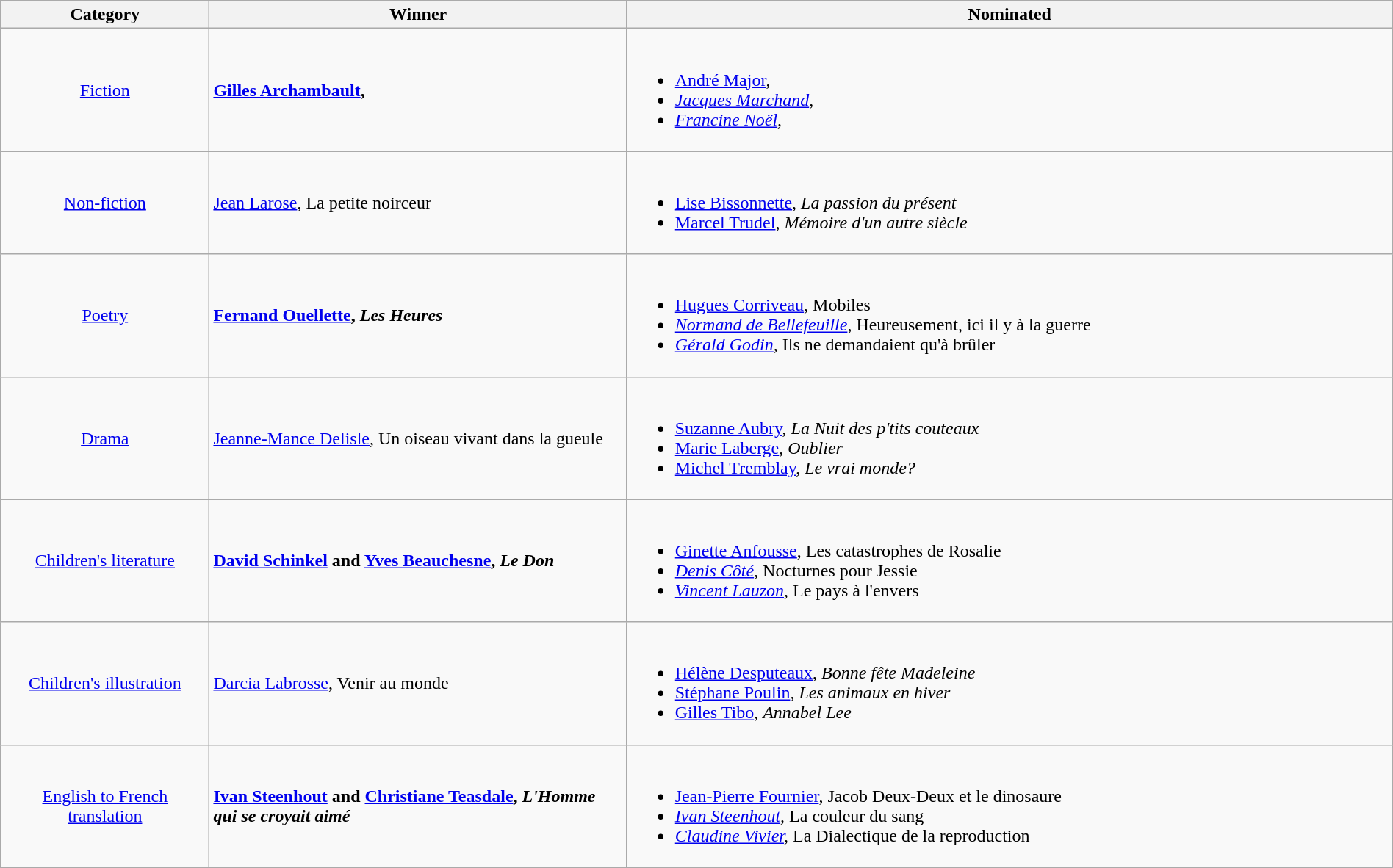<table class="wikitable" width="100%">
<tr>
<th width=15%>Category</th>
<th width=30%>Winner</th>
<th width=55%>Nominated</th>
</tr>
<tr>
<td align="center"><a href='#'>Fiction</a></td>
<td> <strong><a href='#'>Gilles Archambault</a>, <em><strong><em></td>
<td><br><ul><li><a href='#'>André Major</a>, </em><em></li><li><a href='#'>Jacques Marchand</a>, </em><em></li><li><a href='#'>Francine Noël</a>, </em><em></li></ul></td>
</tr>
<tr>
<td align="center"><a href='#'>Non-fiction</a></td>
<td> </strong><a href='#'>Jean Larose</a>, </em>La petite noirceur</em></strong></td>
<td><br><ul><li><a href='#'>Lise Bissonnette</a>, <em>La passion du présent</em></li><li><a href='#'>Marcel Trudel</a>, <em>Mémoire d'un autre siècle</em></li></ul></td>
</tr>
<tr>
<td align="center"><a href='#'>Poetry</a></td>
<td> <strong><a href='#'>Fernand Ouellette</a>, <em>Les Heures<strong><em></td>
<td><br><ul><li><a href='#'>Hugues Corriveau</a>, </em>Mobiles<em></li><li><a href='#'>Normand de Bellefeuille</a>, </em>Heureusement, ici il y à la guerre<em></li><li><a href='#'>Gérald Godin</a>, </em>Ils ne demandaient qu'à brûler<em></li></ul></td>
</tr>
<tr>
<td align="center"><a href='#'>Drama</a></td>
<td> </strong><a href='#'>Jeanne-Mance Delisle</a>, </em>Un oiseau vivant dans la gueule</em></strong></td>
<td><br><ul><li><a href='#'>Suzanne Aubry</a>, <em>La Nuit des p'tits couteaux</em></li><li><a href='#'>Marie Laberge</a>, <em>Oublier</em></li><li><a href='#'>Michel Tremblay</a>, <em>Le vrai monde?</em></li></ul></td>
</tr>
<tr>
<td align="center"><a href='#'>Children's literature</a></td>
<td> <strong><a href='#'>David Schinkel</a> and <a href='#'>Yves Beauchesne</a>, <em>Le Don<strong><em></td>
<td><br><ul><li><a href='#'>Ginette Anfousse</a>, </em>Les catastrophes de Rosalie<em></li><li><a href='#'>Denis Côté</a>, </em>Nocturnes pour Jessie<em></li><li><a href='#'>Vincent Lauzon</a>, </em>Le pays à l'envers<em></li></ul></td>
</tr>
<tr>
<td align="center"><a href='#'>Children's illustration</a></td>
<td> </strong><a href='#'>Darcia Labrosse</a>, </em>Venir au monde</em></strong></td>
<td><br><ul><li><a href='#'>Hélène Desputeaux</a>, <em>Bonne fête Madeleine</em></li><li><a href='#'>Stéphane Poulin</a>, <em>Les animaux en hiver</em></li><li><a href='#'>Gilles Tibo</a>, <em>Annabel Lee</em></li></ul></td>
</tr>
<tr>
<td align="center"><a href='#'>English to French translation</a></td>
<td> <strong><a href='#'>Ivan Steenhout</a> and <a href='#'>Christiane Teasdale</a>, <em>L'Homme qui se croyait aimé<strong><em></td>
<td><br><ul><li><a href='#'>Jean-Pierre Fournier</a>, </em>Jacob Deux-Deux et le dinosaure<em></li><li><a href='#'>Ivan Steenhout</a>, </em>La couleur du sang<em></li><li><a href='#'>Claudine Vivier</a>, </em>La Dialectique de la reproduction<em></li></ul></td>
</tr>
</table>
